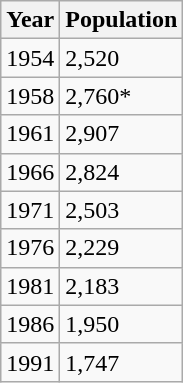<table class="wikitable">
<tr>
<th>Year</th>
<th>Population</th>
</tr>
<tr>
<td>1954</td>
<td>2,520</td>
</tr>
<tr>
<td>1958</td>
<td>2,760*</td>
</tr>
<tr>
<td>1961</td>
<td>2,907</td>
</tr>
<tr>
<td>1966</td>
<td>2,824</td>
</tr>
<tr>
<td>1971</td>
<td>2,503</td>
</tr>
<tr>
<td>1976</td>
<td>2,229</td>
</tr>
<tr>
<td>1981</td>
<td>2,183</td>
</tr>
<tr>
<td>1986</td>
<td>1,950</td>
</tr>
<tr>
<td>1991</td>
<td>1,747</td>
</tr>
</table>
